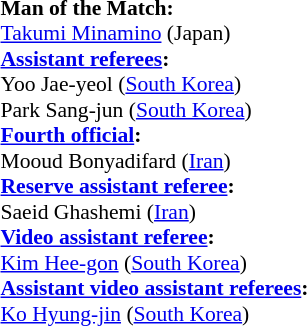<table style="width:100%; font-size:90%;">
<tr>
<td><br><strong>Man of the Match:</strong>
<br><a href='#'>Takumi Minamino</a> (Japan)<br><strong><a href='#'>Assistant referees</a>:</strong>
<br>Yoo Jae-yeol (<a href='#'>South Korea</a>)
<br>Park Sang-jun (<a href='#'>South Korea</a>)
<br><strong><a href='#'>Fourth official</a>:</strong>
<br>Mooud Bonyadifard (<a href='#'>Iran</a>)
<br><strong><a href='#'>Reserve assistant referee</a>:</strong>
<br>Saeid Ghashemi (<a href='#'>Iran</a>)
<br><strong><a href='#'>Video assistant referee</a>:</strong>
<br><a href='#'>Kim Hee-gon</a> (<a href='#'>South Korea</a>)
<br><strong><a href='#'>Assistant video assistant referees</a>:</strong>
<br><a href='#'>Ko Hyung-jin</a> (<a href='#'>South Korea</a>)</td>
</tr>
</table>
